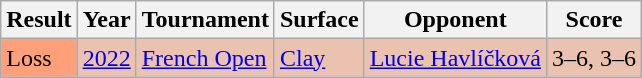<table class="sortable wikitable">
<tr>
<th>Result</th>
<th>Year</th>
<th>Tournament</th>
<th>Surface</th>
<th>Opponent</th>
<th>Score</th>
</tr>
<tr bgcolor=#ebc2af>
<td style="background:#ffa07a;">Loss</td>
<td><a href='#'>2022</a></td>
<td><a href='#'>French Open</a></td>
<td><a href='#'>Clay</a></td>
<td> <a href='#'>Lucie Havlíčková</a></td>
<td>3–6, 3–6</td>
</tr>
</table>
